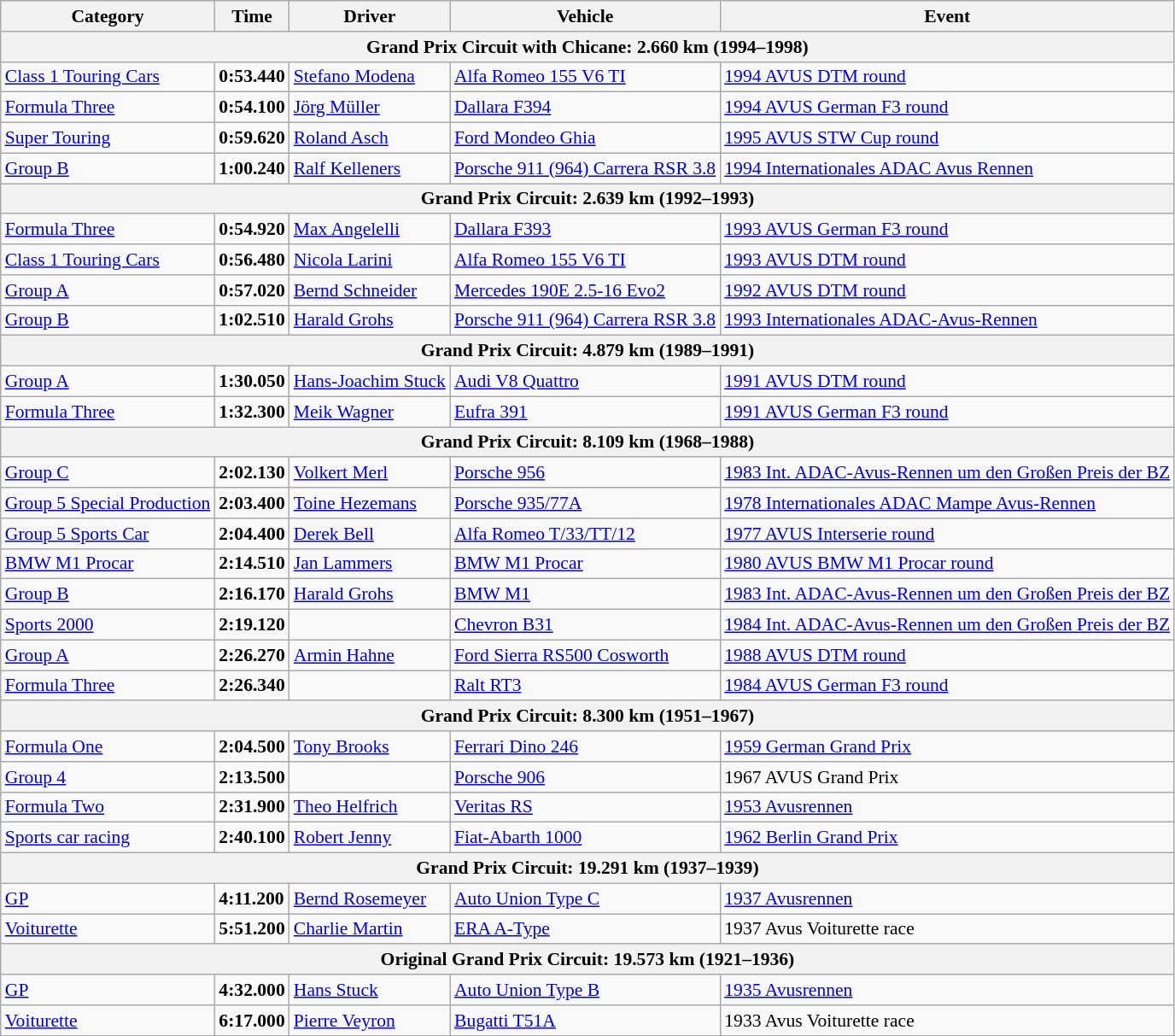<table class=wikitable style="font-size:90%",>
<tr>
<th>Category</th>
<th>Time</th>
<th>Driver</th>
<th>Vehicle</th>
<th>Event</th>
</tr>
<tr>
<th colspan=5>Grand Prix Circuit with Chicane: 2.660 km (1994–1998)</th>
</tr>
<tr>
<td><a href='#'>Class 1 Touring Cars</a></td>
<td><strong>0:53.440</strong></td>
<td> <a href='#'>Stefano Modena</a></td>
<td><a href='#'>Alfa Romeo 155 V6 TI</a></td>
<td><a href='#'>1994 AVUS DTM round</a></td>
</tr>
<tr>
<td><a href='#'>Formula Three</a></td>
<td><strong>0:54.100</strong></td>
<td> <a href='#'>Jörg Müller</a></td>
<td><a href='#'>Dallara F394</a></td>
<td><a href='#'>1994 AVUS German F3 round</a></td>
</tr>
<tr>
<td><a href='#'>Super Touring</a></td>
<td><strong>0:59.620</strong></td>
<td> <a href='#'>Roland Asch</a></td>
<td><a href='#'>Ford Mondeo Ghia</a></td>
<td><a href='#'>1995 AVUS STW Cup round</a></td>
</tr>
<tr>
<td><a href='#'>Group B</a></td>
<td><strong>1:00.240</strong></td>
<td> <a href='#'>Ralf Kelleners</a></td>
<td><a href='#'>Porsche 911 (964) Carrera RSR 3.8</a></td>
<td><a href='#'>1994 Internationales ADAC Avus Rennen</a></td>
</tr>
<tr>
<th colspan=5>Grand Prix Circuit: 2.639 km (1992–1993)</th>
</tr>
<tr>
<td><a href='#'>Formula Three</a></td>
<td><strong>0:54.920</strong></td>
<td> <a href='#'>Max Angelelli</a></td>
<td><a href='#'>Dallara F393</a></td>
<td><a href='#'>1993 AVUS German F3 round</a></td>
</tr>
<tr>
<td><a href='#'>Class 1 Touring Cars</a></td>
<td><strong>0:56.480</strong></td>
<td> <a href='#'>Nicola Larini</a></td>
<td><a href='#'>Alfa Romeo 155 V6 TI</a></td>
<td><a href='#'>1993 AVUS DTM round</a></td>
</tr>
<tr>
<td><a href='#'>Group A</a></td>
<td><strong>0:57.020</strong></td>
<td> <a href='#'>Bernd Schneider</a></td>
<td><a href='#'>Mercedes 190E 2.5-16 Evo2</a></td>
<td><a href='#'>1992 AVUS DTM round</a></td>
</tr>
<tr>
<td><a href='#'>Group B</a></td>
<td><strong>1:02.510</strong></td>
<td> <a href='#'>Harald Grohs</a></td>
<td><a href='#'>Porsche 911 (964) Carrera RSR 3.8</a></td>
<td><a href='#'>1993 Internationales ADAC-Avus-Rennen</a></td>
</tr>
<tr>
<th colspan=5>Grand Prix Circuit: 4.879 km (1989–1991)</th>
</tr>
<tr>
<td><a href='#'>Group A</a></td>
<td><strong>1:30.050</strong></td>
<td> <a href='#'>Hans-Joachim Stuck</a></td>
<td><a href='#'>Audi V8 Quattro</a></td>
<td><a href='#'>1991 AVUS DTM round</a></td>
</tr>
<tr>
<td><a href='#'>Formula Three</a></td>
<td><strong>1:32.300</strong></td>
<td> <a href='#'>Meik Wagner</a></td>
<td><a href='#'>Eufra 391</a></td>
<td><a href='#'>1991 AVUS German F3 round</a></td>
</tr>
<tr>
<th colspan=5>Grand Prix Circuit: 8.109 km (1968–1988)</th>
</tr>
<tr>
<td><a href='#'>Group C</a></td>
<td><strong>2:02.130</strong></td>
<td> <a href='#'>Volkert Merl</a></td>
<td><a href='#'>Porsche 956</a></td>
<td><a href='#'>1983 Int. ADAC-Avus-Rennen um den Großen Preis der BZ</a></td>
</tr>
<tr>
<td><a href='#'>Group 5 Special Production</a></td>
<td><strong>2:03.400</strong></td>
<td> <a href='#'>Toine Hezemans</a></td>
<td><a href='#'>Porsche 935/77A</a></td>
<td><a href='#'>1978 Internationales ADAC Mampe Avus-Rennen</a></td>
</tr>
<tr>
<td><a href='#'>Group 5 Sports Car</a></td>
<td><strong>2:04.400</strong></td>
<td> <a href='#'>Derek Bell</a></td>
<td><a href='#'>Alfa Romeo T/33/TT/12</a></td>
<td><a href='#'>1977 AVUS Interserie round</a></td>
</tr>
<tr>
<td><a href='#'>BMW M1 Procar</a></td>
<td><strong>2:14.510</strong></td>
<td> <a href='#'>Jan Lammers</a></td>
<td><a href='#'>BMW M1 Procar</a></td>
<td><a href='#'>1980 AVUS BMW M1 Procar round</a></td>
</tr>
<tr>
<td><a href='#'>Group B</a></td>
<td><strong>2:16.170</strong></td>
<td> <a href='#'>Harald Grohs</a></td>
<td><a href='#'>BMW M1</a></td>
<td><a href='#'>1983 Int. ADAC-Avus-Rennen um den Großen Preis der BZ</a></td>
</tr>
<tr>
<td><a href='#'>Sports 2000</a></td>
<td><strong>2:19.120</strong></td>
<td> </td>
<td><a href='#'>Chevron B31</a></td>
<td><a href='#'>1984 Int. ADAC-Avus-Rennen um den Großen Preis der BZ</a></td>
</tr>
<tr>
<td><a href='#'>Group A</a></td>
<td><strong>2:26.270</strong></td>
<td> <a href='#'>Armin Hahne</a></td>
<td><a href='#'>Ford Sierra RS500 Cosworth</a></td>
<td><a href='#'>1988 AVUS DTM round</a></td>
</tr>
<tr>
<td><a href='#'>Formula Three</a></td>
<td><strong>2:26.340</strong></td>
<td> </td>
<td><a href='#'>Ralt RT3</a></td>
<td><a href='#'>1984 AVUS German F3 round</a></td>
</tr>
<tr>
<th colspan=5>Grand Prix Circuit: 8.300 km (1951–1967)</th>
</tr>
<tr>
<td><a href='#'>Formula One</a></td>
<td><strong>2:04.500</strong></td>
<td> <a href='#'>Tony Brooks</a></td>
<td><a href='#'>Ferrari Dino 246</a></td>
<td><a href='#'>1959 German Grand Prix</a></td>
</tr>
<tr>
<td><a href='#'>Group 4</a></td>
<td><strong>2:13.500</strong></td>
<td> </td>
<td><a href='#'>Porsche 906</a></td>
<td>1967 AVUS Grand Prix</td>
</tr>
<tr>
<td><a href='#'>Formula Two</a></td>
<td><strong>2:31.900</strong></td>
<td> <a href='#'>Theo Helfrich</a></td>
<td><a href='#'>Veritas RS</a></td>
<td><a href='#'>1953 Avusrennen</a></td>
</tr>
<tr>
<td><a href='#'>Sports car racing</a></td>
<td><strong>2:40.100</strong></td>
<td> <a href='#'>Robert Jenny</a></td>
<td><a href='#'>Fiat-Abarth 1000</a></td>
<td><a href='#'>1962 Berlin Grand Prix</a></td>
</tr>
<tr>
<th colspan=5>Grand Prix Circuit: 19.291 km (1937–1939)</th>
</tr>
<tr>
<td><a href='#'>GP</a></td>
<td><strong>4:11.200</strong></td>
<td> <a href='#'>Bernd Rosemeyer</a></td>
<td><a href='#'>Auto Union Type C</a></td>
<td><a href='#'>1937 Avusrennen</a></td>
</tr>
<tr>
<td><a href='#'>Voiturette</a></td>
<td><strong>5:51.200</strong></td>
<td> <a href='#'>Charlie Martin</a></td>
<td><a href='#'>ERA A-Type</a></td>
<td>1937 Avus Voiturette race</td>
</tr>
<tr>
<th colspan=5>Original Grand Prix Circuit: 19.573 km (1921–1936)</th>
</tr>
<tr>
<td><a href='#'>GP</a></td>
<td><strong>4:32.000</strong></td>
<td> <a href='#'>Hans Stuck</a></td>
<td><a href='#'>Auto Union Type B</a></td>
<td><a href='#'>1935 Avusrennen</a></td>
</tr>
<tr>
<td><a href='#'>Voiturette</a></td>
<td><strong>6:17.000</strong></td>
<td> <a href='#'>Pierre Veyron</a></td>
<td><a href='#'>Bugatti T51A</a></td>
<td>1933 Avus Voiturette race</td>
</tr>
<tr>
</tr>
</table>
